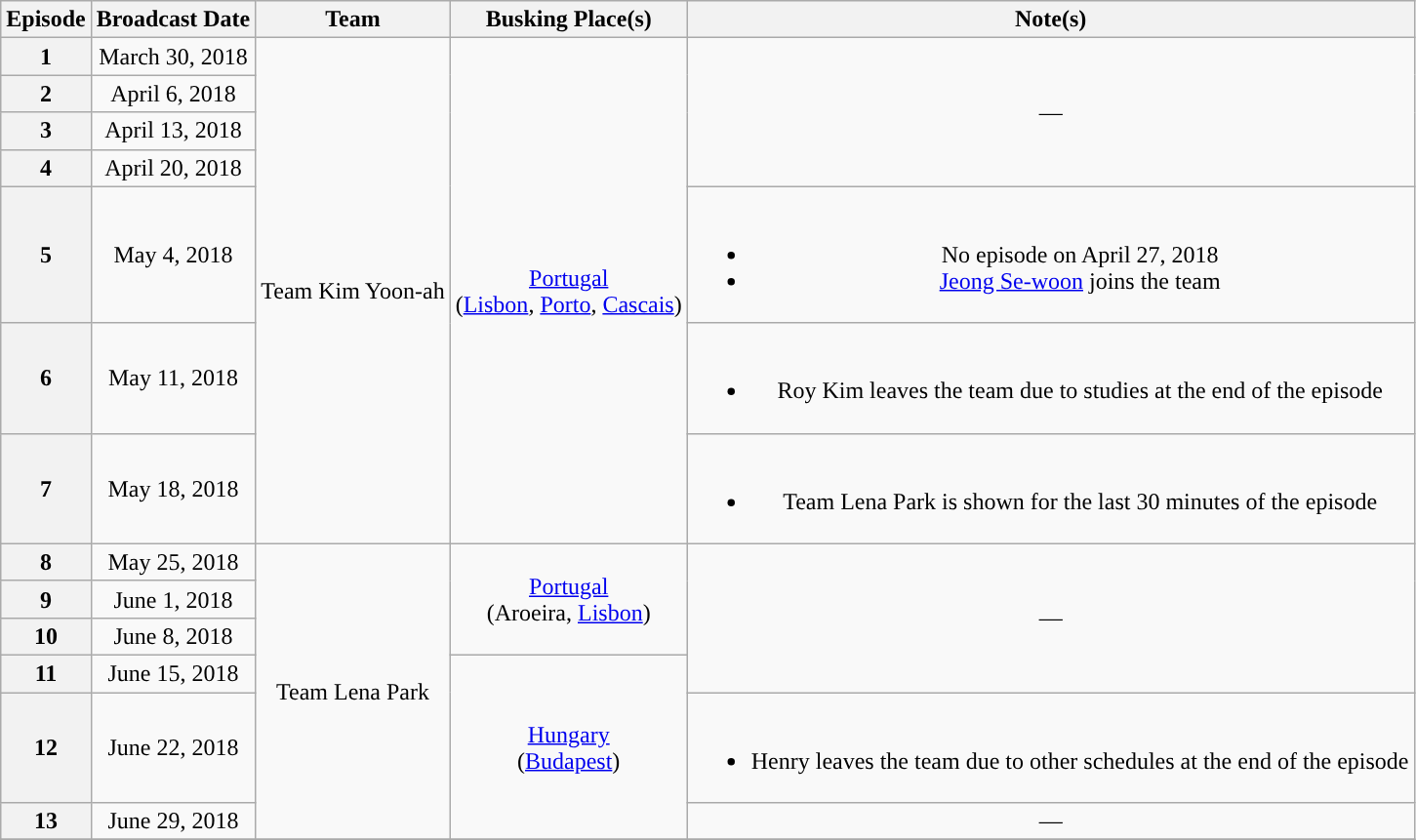<table class="wikitable" style="text-align:center;">
<tr>
<th width=20>Episode</th>
<th>Broadcast Date</th>
<th>Team</th>
<th>Busking Place(s)</th>
<th>Note(s)</th>
</tr>
<tr>
<th>1</th>
<td>March 30, 2018</td>
<td rowspan='7"'>Team Kim Yoon-ah</td>
<td rowspan="7"><a href='#'>Portugal</a><br>(<a href='#'>Lisbon</a>, <a href='#'>Porto</a>, <a href='#'>Cascais</a>)</td>
<td rowspan="4">—</td>
</tr>
<tr>
<th>2</th>
<td>April 6, 2018</td>
</tr>
<tr>
<th>3</th>
<td>April 13, 2018</td>
</tr>
<tr>
<th>4</th>
<td>April 20, 2018</td>
</tr>
<tr>
<th>5</th>
<td>May 4, 2018</td>
<td><br><ul><li>No episode on April 27, 2018</li><li><a href='#'>Jeong Se-woon</a> joins the team</li></ul></td>
</tr>
<tr>
<th>6</th>
<td>May 11, 2018</td>
<td><br><ul><li>Roy Kim leaves the team due to studies at the end of the episode</li></ul></td>
</tr>
<tr>
<th>7</th>
<td>May 18, 2018</td>
<td><br><ul><li>Team Lena Park is shown for the last 30 minutes of the episode</li></ul></td>
</tr>
<tr>
<th>8</th>
<td>May 25, 2018</td>
<td rowspan="6">Team Lena Park</td>
<td rowspan="3"><a href='#'>Portugal</a><br>(Aroeira, <a href='#'>Lisbon</a>)</td>
<td rowspan="4">—</td>
</tr>
<tr>
<th>9</th>
<td>June 1, 2018</td>
</tr>
<tr>
<th>10</th>
<td>June 8, 2018</td>
</tr>
<tr>
<th>11</th>
<td>June 15, 2018</td>
<td rowspan="3"><a href='#'>Hungary</a><br>(<a href='#'>Budapest</a>)</td>
</tr>
<tr>
<th>12</th>
<td>June 22, 2018</td>
<td><br><ul><li>Henry leaves the team due to other schedules at the end of the episode</li></ul></td>
</tr>
<tr>
<th>13</th>
<td>June 29, 2018</td>
<td>—</td>
</tr>
<tr>
</tr>
</table>
